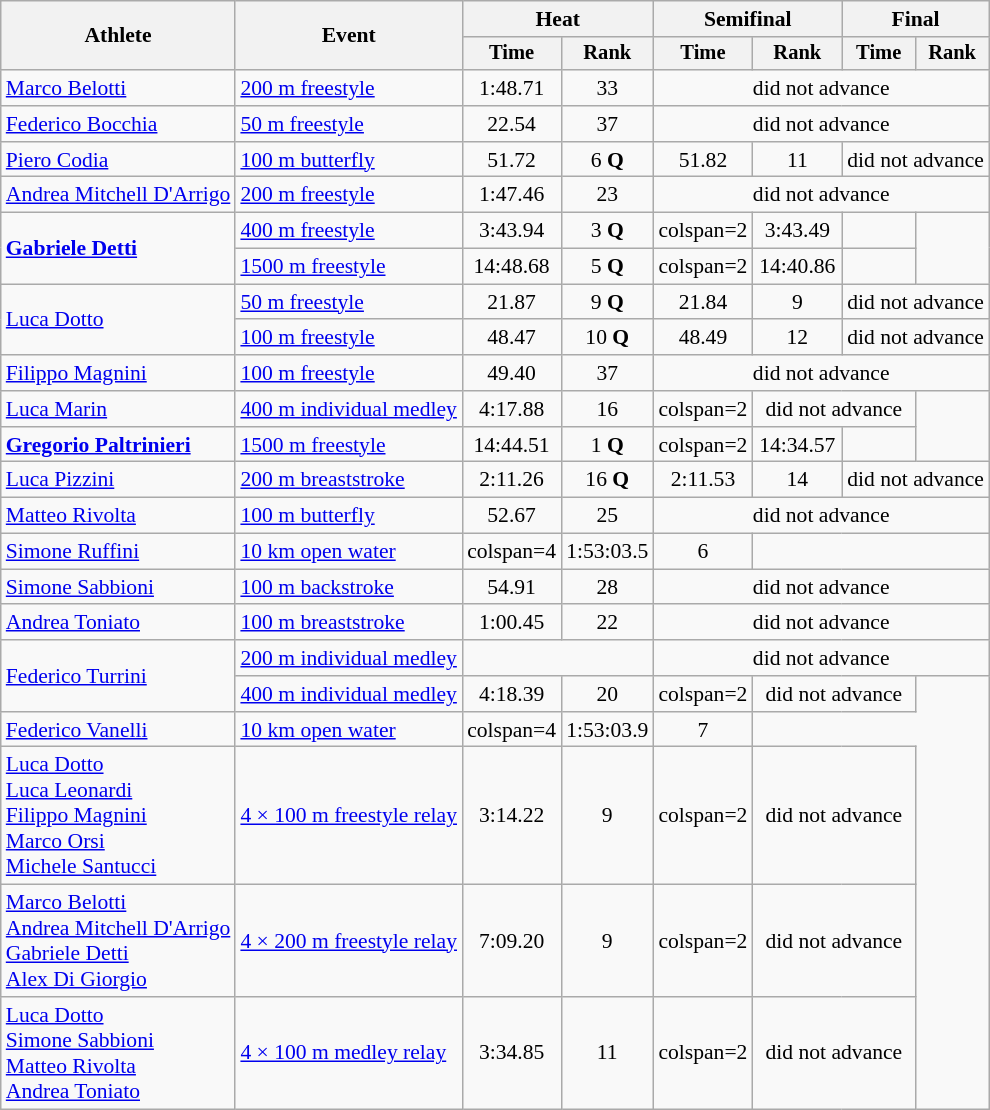<table class=wikitable style="font-size:90%">
<tr>
<th rowspan="2">Athlete</th>
<th rowspan="2">Event</th>
<th colspan="2">Heat</th>
<th colspan="2">Semifinal</th>
<th colspan="2">Final</th>
</tr>
<tr style="font-size:95%">
<th>Time</th>
<th>Rank</th>
<th>Time</th>
<th>Rank</th>
<th>Time</th>
<th>Rank</th>
</tr>
<tr align=center>
<td align=left><a href='#'>Marco Belotti</a></td>
<td align=left><a href='#'>200 m freestyle</a></td>
<td>1:48.71</td>
<td>33</td>
<td colspan=4>did not advance</td>
</tr>
<tr align=center>
<td align=left><a href='#'>Federico Bocchia</a></td>
<td align=left><a href='#'>50 m freestyle</a></td>
<td>22.54</td>
<td>37</td>
<td colspan=4>did not advance</td>
</tr>
<tr align=center>
<td align=left><a href='#'>Piero Codia</a></td>
<td align=left><a href='#'>100 m butterfly</a></td>
<td>51.72</td>
<td>6 <strong>Q</strong></td>
<td>51.82</td>
<td>11</td>
<td colspan=2>did not advance</td>
</tr>
<tr align=center>
<td align=left><a href='#'>Andrea Mitchell D'Arrigo</a></td>
<td align=left><a href='#'>200 m freestyle</a></td>
<td>1:47.46</td>
<td>23</td>
<td colspan=4>did not advance</td>
</tr>
<tr align=center>
<td align=left rowspan=2><strong><a href='#'>Gabriele Detti</a></strong></td>
<td align=left><a href='#'>400 m freestyle</a></td>
<td>3:43.94</td>
<td>3 <strong>Q</strong></td>
<td>colspan=2 </td>
<td>3:43.49</td>
<td></td>
</tr>
<tr align=center>
<td align=left><a href='#'>1500 m freestyle</a></td>
<td>14:48.68</td>
<td>5 <strong>Q</strong></td>
<td>colspan=2 </td>
<td>14:40.86</td>
<td></td>
</tr>
<tr align=center>
<td align=left rowspan=2><a href='#'>Luca Dotto</a></td>
<td align=left><a href='#'>50 m freestyle</a></td>
<td>21.87</td>
<td>9 <strong>Q</strong></td>
<td>21.84</td>
<td>9</td>
<td colspan=2>did not advance</td>
</tr>
<tr align=center>
<td align=left><a href='#'>100 m freestyle</a></td>
<td>48.47</td>
<td>10 <strong>Q</strong></td>
<td>48.49</td>
<td>12</td>
<td colspan=2>did not advance</td>
</tr>
<tr align=center>
<td align=left><a href='#'>Filippo Magnini</a></td>
<td align=left><a href='#'>100 m freestyle</a></td>
<td>49.40</td>
<td>37</td>
<td colspan=4>did not advance</td>
</tr>
<tr align=center>
<td align=left><a href='#'>Luca Marin</a></td>
<td align=left><a href='#'>400 m individual medley</a></td>
<td>4:17.88</td>
<td>16</td>
<td>colspan=2 </td>
<td colspan=2>did not advance</td>
</tr>
<tr align=center>
<td align=left><strong><a href='#'>Gregorio Paltrinieri</a></strong></td>
<td align=left><a href='#'>1500 m freestyle</a></td>
<td>14:44.51</td>
<td>1 <strong>Q</strong></td>
<td>colspan=2 </td>
<td>14:34.57</td>
<td></td>
</tr>
<tr align=center>
<td align=left><a href='#'>Luca Pizzini</a></td>
<td align=left><a href='#'>200 m breaststroke</a></td>
<td>2:11.26</td>
<td>16 <strong>Q</strong></td>
<td>2:11.53</td>
<td>14</td>
<td colspan=2>did not advance</td>
</tr>
<tr align=center>
<td align=left><a href='#'>Matteo Rivolta</a></td>
<td align=left><a href='#'>100 m butterfly</a></td>
<td>52.67</td>
<td>25</td>
<td colspan=4>did not advance</td>
</tr>
<tr align=center>
<td align=left><a href='#'>Simone Ruffini</a></td>
<td align=left><a href='#'>10 km open water</a></td>
<td>colspan=4 </td>
<td>1:53:03.5</td>
<td>6</td>
</tr>
<tr align=center>
<td align=left><a href='#'>Simone Sabbioni</a></td>
<td align=left><a href='#'>100 m backstroke</a></td>
<td>54.91</td>
<td>28</td>
<td colspan=4>did not advance</td>
</tr>
<tr align=center>
<td align=left><a href='#'>Andrea Toniato</a></td>
<td align=left><a href='#'>100 m breaststroke</a></td>
<td>1:00.45</td>
<td>22</td>
<td colspan=4>did not advance</td>
</tr>
<tr align=center>
<td align=left rowspan=2><a href='#'>Federico Turrini</a></td>
<td align=left><a href='#'>200 m individual medley</a></td>
<td colspan=2></td>
<td colspan=4>did not advance</td>
</tr>
<tr align=center>
<td align=left><a href='#'>400 m individual medley</a></td>
<td>4:18.39</td>
<td>20</td>
<td>colspan=2 </td>
<td colspan=2>did not advance</td>
</tr>
<tr align=center>
<td align=left><a href='#'>Federico Vanelli</a></td>
<td align=left><a href='#'>10 km open water</a></td>
<td>colspan=4 </td>
<td>1:53:03.9</td>
<td>7</td>
</tr>
<tr align=center>
<td align=left><a href='#'>Luca Dotto</a><br><a href='#'>Luca Leonardi</a><br><a href='#'>Filippo Magnini</a><br><a href='#'>Marco Orsi</a><br><a href='#'>Michele Santucci</a></td>
<td align=left><a href='#'>4 × 100 m freestyle relay</a></td>
<td>3:14.22</td>
<td>9</td>
<td>colspan=2 </td>
<td colspan=2>did not advance</td>
</tr>
<tr align=center>
<td align=left><a href='#'>Marco Belotti</a><br><a href='#'>Andrea Mitchell D'Arrigo</a><br><a href='#'>Gabriele Detti</a><br><a href='#'>Alex Di Giorgio</a></td>
<td align=left><a href='#'>4 × 200 m freestyle relay</a></td>
<td>7:09.20</td>
<td>9</td>
<td>colspan=2 </td>
<td colspan=2>did not advance</td>
</tr>
<tr align=center>
<td align=left><a href='#'>Luca Dotto</a><br><a href='#'>Simone Sabbioni</a><br><a href='#'>Matteo Rivolta</a><br><a href='#'>Andrea Toniato</a></td>
<td align=left><a href='#'>4 × 100 m medley relay</a></td>
<td>3:34.85</td>
<td>11</td>
<td>colspan=2 </td>
<td colspan=2>did not advance</td>
</tr>
</table>
